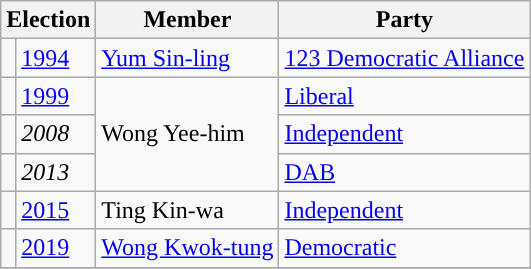<table class="wikitable">
<tr>
<th colspan="2">Election</th>
<th>Member</th>
<th>Party</th>
</tr>
<tr>
<td style="background-color: "></td>
<td><a href='#'>1994</a></td>
<td><a href='#'>Yum Sin-ling</a></td>
<td><a href='#'>123 Democratic Alliance</a></td>
</tr>
<tr>
<td style="background-color: "></td>
<td><a href='#'>1999</a></td>
<td rowspan=3>Wong Yee-him</td>
<td><a href='#'>Liberal</a></td>
</tr>
<tr>
<td style="background-color: "></td>
<td><em>2008</em></td>
<td><a href='#'>Independent</a></td>
</tr>
<tr>
<td style="background-color: "></td>
<td><em>2013</em></td>
<td><a href='#'>DAB</a></td>
</tr>
<tr>
<td style="background-color: "></td>
<td><a href='#'>2015</a></td>
<td>Ting Kin-wa</td>
<td><a href='#'>Independent</a></td>
</tr>
<tr>
<td style="background-color: "></td>
<td><a href='#'>2019</a></td>
<td><a href='#'>Wong Kwok-tung</a></td>
<td><a href='#'>Democratic</a></td>
</tr>
<tr>
</tr>
</table>
